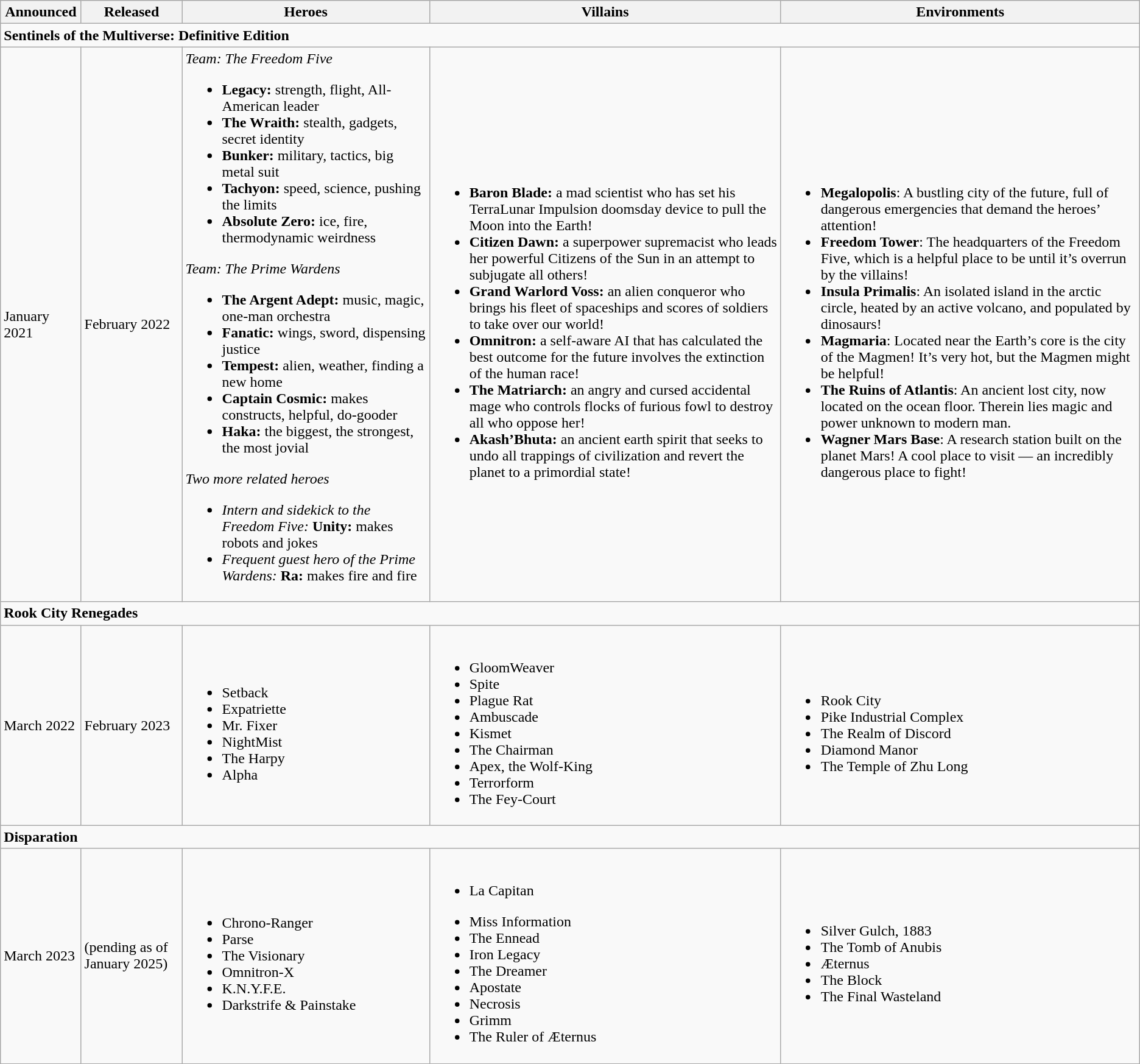<table class="wikitable">
<tr>
<th>Announced</th>
<th>Released</th>
<th>Heroes</th>
<th>Villains</th>
<th>Environments</th>
</tr>
<tr>
<td colspan="5"><strong>Sentinels of the Multiverse: Definitive Edition</strong></td>
</tr>
<tr>
<td>January 2021 </td>
<td>February 2022</td>
<td><em>Team: The Freedom Five</em><br><ul><li><strong>Legacy:</strong> strength, flight, All-American leader</li><li><strong>The Wraith:</strong> stealth, gadgets, secret identity</li><li><strong>Bunker:</strong> military, tactics, big metal suit</li><li><strong>Tachyon:</strong> speed, science, pushing the limits</li><li><strong>Absolute Zero:</strong> ice, fire, thermodynamic weirdness</li></ul><em>Team: The Prime Wardens</em><ul><li><strong>The Argent Adept:</strong> music, magic, one-man orchestra</li><li><strong>Fanatic:</strong> wings, sword, dispensing justice</li><li><strong>Tempest:</strong> alien, weather, finding a new home</li><li><strong>Captain Cosmic:</strong> makes constructs, helpful, do-gooder</li><li><strong>Haka:</strong> the biggest, the strongest, the most jovial</li></ul><em>Two more related heroes</em><ul><li><em>Intern and sidekick to the Freedom Five:</em> <strong>Unity:</strong> makes robots and jokes</li><li><em>Frequent guest hero of the Prime Wardens:</em> <strong>Ra:</strong> makes fire and fire</li></ul></td>
<td><br><ul><li><strong>Baron Blade:</strong> a mad scientist who has set his TerraLunar Impulsion doomsday device to pull the Moon into the Earth!</li><li><strong>Citizen Dawn:</strong> a superpower supremacist who leads her powerful Citizens of the Sun in an attempt to subjugate all others!</li><li><strong>Grand Warlord Voss:</strong> an alien conqueror who brings his fleet of spaceships and scores of soldiers to take over our world!</li><li><strong>Omnitron:</strong> a self-aware AI that has calculated the best outcome for the future involves the extinction of the human race!</li><li><strong>The Matriarch:</strong> an angry and cursed accidental mage who controls flocks of furious fowl to destroy all who oppose her!</li><li><strong>Akash’Bhuta:</strong> an ancient earth spirit that seeks to undo all trappings of civilization and revert the planet to a primordial state!</li></ul></td>
<td><br><ul><li><strong>Megalopolis</strong>: A bustling city of the future, full of dangerous emergencies that demand the heroes’ attention!</li><li><strong>Freedom Tower</strong>: The headquarters of the Freedom Five, which is a helpful place to be until it’s overrun by the villains!</li><li><strong>Insula Primalis</strong>: An isolated island in the arctic circle, heated by an active volcano, and populated by dinosaurs!</li><li><strong>Magmaria</strong>: Located near the Earth’s core is the city of the Magmen! It’s very hot, but the Magmen might be helpful!</li><li><strong>The Ruins of Atlantis</strong>: An ancient lost city, now located on the ocean floor. Therein lies magic and power unknown to modern man.</li><li><strong>Wagner Mars Base</strong>: A research station built on the planet Mars! A cool place to visit — an incredibly dangerous place to fight!</li></ul></td>
</tr>
<tr>
<td colspan="5"><strong>Rook City Renegades</strong></td>
</tr>
<tr>
<td>March 2022</td>
<td>February 2023</td>
<td><br><ul><li>Setback</li><li>Expatriette</li><li>Mr. Fixer</li><li>NightMist</li><li>The Harpy</li><li>Alpha</li></ul></td>
<td><br><ul><li>GloomWeaver</li><li>Spite</li><li>Plague Rat</li><li>Ambuscade</li><li>Kismet</li><li>The Chairman</li><li>Apex, the Wolf-King</li><li>Terrorform</li><li>The Fey-Court</li></ul></td>
<td><br><ul><li>Rook City</li><li>Pike Industrial Complex</li><li>The Realm of Discord</li><li>Diamond Manor</li><li>The Temple of Zhu Long</li></ul></td>
</tr>
<tr>
<td colspan="5"><strong>Disparation</strong></td>
</tr>
<tr>
<td>March 2023</td>
<td>(pending as of January 2025)</td>
<td><br><ul><li>Chrono-Ranger</li><li>Parse</li><li>The Visionary</li><li>Omnitron-X</li><li>K.N.Y.F.E.</li><li>Darkstrife & Painstake</li></ul></td>
<td><br><ul><li>La Capitan</li></ul><ul><li>Miss Information</li><li>The Ennead</li><li>Iron Legacy</li><li>The Dreamer</li><li>Apostate</li><li>Necrosis</li><li>Grimm</li><li>The Ruler of Æternus</li></ul></td>
<td><br><ul><li>Silver Gulch, 1883</li><li>The Tomb of Anubis</li><li>Æternus</li><li>The Block</li><li>The Final Wasteland</li></ul></td>
</tr>
</table>
